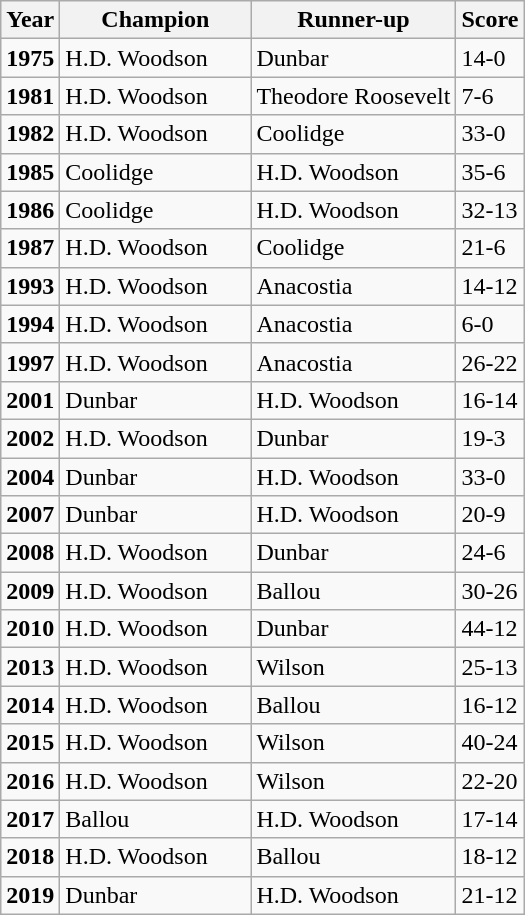<table class="wikitable">
<tr>
<th>Year</th>
<th>Champion</th>
<th>Runner-up</th>
<th>Score</th>
</tr>
<tr>
<td><strong>1975</strong></td>
<td width="120" align="left">H.D. Woodson</td>
<td>Dunbar</td>
<td>14-0</td>
</tr>
<tr>
<td><strong>1981</strong></td>
<td width="120" align="left">H.D. Woodson</td>
<td>Theodore Roosevelt</td>
<td>7-6</td>
</tr>
<tr>
<td><strong>1982</strong></td>
<td width="120" align="left">H.D. Woodson</td>
<td>Coolidge</td>
<td>33-0</td>
</tr>
<tr>
<td><strong>1985</strong></td>
<td width="120" align="left">Coolidge</td>
<td>H.D. Woodson</td>
<td>35-6</td>
</tr>
<tr>
<td><strong>1986</strong></td>
<td width="120" align="left">Coolidge</td>
<td>H.D. Woodson</td>
<td>32-13</td>
</tr>
<tr>
<td><strong>1987</strong></td>
<td width="120" align="left">H.D. Woodson</td>
<td>Coolidge</td>
<td>21-6</td>
</tr>
<tr>
<td><strong>1993</strong></td>
<td width="120" align="left">H.D. Woodson</td>
<td>Anacostia</td>
<td>14-12</td>
</tr>
<tr>
<td><strong>1994</strong></td>
<td width="120" align="left">H.D. Woodson</td>
<td>Anacostia</td>
<td>6-0</td>
</tr>
<tr>
<td><strong>1997</strong></td>
<td width="120" align="left">H.D. Woodson</td>
<td>Anacostia</td>
<td>26-22</td>
</tr>
<tr>
<td><strong>2001</strong></td>
<td width="120" align="left">Dunbar</td>
<td>H.D. Woodson</td>
<td>16-14</td>
</tr>
<tr>
<td><strong>2002</strong></td>
<td width="120" align="left">H.D. Woodson</td>
<td>Dunbar</td>
<td>19-3</td>
</tr>
<tr>
<td><strong>2004</strong></td>
<td width="120" align="left">Dunbar</td>
<td>H.D. Woodson</td>
<td>33-0</td>
</tr>
<tr>
<td><strong>2007</strong></td>
<td width="120" align="left">Dunbar</td>
<td>H.D. Woodson</td>
<td>20-9</td>
</tr>
<tr>
<td><strong>2008</strong></td>
<td width="120" align="left">H.D. Woodson</td>
<td>Dunbar</td>
<td>24-6</td>
</tr>
<tr>
<td><strong>2009</strong></td>
<td width="120" align="left">H.D. Woodson</td>
<td>Ballou</td>
<td>30-26</td>
</tr>
<tr>
<td><strong>2010</strong></td>
<td width="120" align="left">H.D. Woodson</td>
<td>Dunbar</td>
<td>44-12</td>
</tr>
<tr>
<td><strong>2013</strong></td>
<td width="120" align="left">H.D. Woodson</td>
<td>Wilson</td>
<td>25-13</td>
</tr>
<tr>
<td><strong>2014</strong></td>
<td>H.D. Woodson</td>
<td>Ballou</td>
<td>16-12</td>
</tr>
<tr>
<td><strong>2015</strong></td>
<td>H.D. Woodson</td>
<td>Wilson</td>
<td>40-24</td>
</tr>
<tr>
<td><strong>2016</strong></td>
<td>H.D. Woodson</td>
<td>Wilson</td>
<td>22-20</td>
</tr>
<tr>
<td><strong>2017</strong></td>
<td>Ballou</td>
<td>H.D. Woodson</td>
<td>17-14</td>
</tr>
<tr>
<td><strong>2018</strong></td>
<td>H.D. Woodson</td>
<td>Ballou</td>
<td>18-12</td>
</tr>
<tr>
<td><strong>2019</strong></td>
<td>Dunbar</td>
<td>H.D. Woodson</td>
<td>21-12</td>
</tr>
</table>
